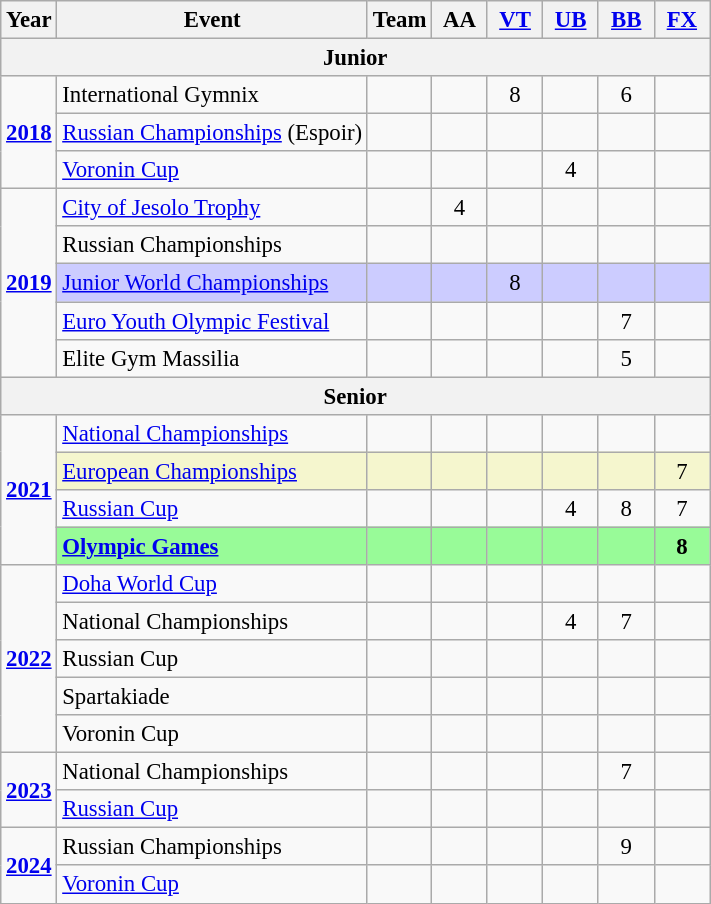<table class="wikitable" style="text-align:center; font-size:95%;">
<tr>
<th align="center">Year</th>
<th align="center">Event</th>
<th style="width:30px;">Team</th>
<th style="width:30px;">AA</th>
<th style="width:30px;"><a href='#'>VT</a></th>
<th style="width:30px;"><a href='#'>UB</a></th>
<th style="width:30px;"><a href='#'>BB</a></th>
<th style="width:30px;"><a href='#'>FX</a></th>
</tr>
<tr>
<th colspan="8"><strong>Junior</strong></th>
</tr>
<tr>
<td rowspan="3"><strong><a href='#'>2018</a></strong></td>
<td align=left>International Gymnix</td>
<td></td>
<td></td>
<td>8</td>
<td></td>
<td>6</td>
<td></td>
</tr>
<tr>
<td align=left><a href='#'>Russian Championships</a> (Espoir)</td>
<td></td>
<td></td>
<td></td>
<td></td>
<td></td>
<td></td>
</tr>
<tr>
<td align=left><a href='#'>Voronin Cup</a></td>
<td></td>
<td></td>
<td></td>
<td>4</td>
<td></td>
<td></td>
</tr>
<tr>
<td rowspan="5"><strong><a href='#'>2019</a></strong></td>
<td align=left><a href='#'>City of Jesolo Trophy</a></td>
<td></td>
<td>4</td>
<td></td>
<td></td>
<td></td>
<td></td>
</tr>
<tr>
<td align=left>Russian Championships</td>
<td></td>
<td></td>
<td></td>
<td></td>
<td></td>
<td></td>
</tr>
<tr style="background:#ccf;">
<td align=left><a href='#'>Junior World Championships</a></td>
<td></td>
<td></td>
<td>8</td>
<td></td>
<td></td>
<td></td>
</tr>
<tr>
<td align=left><a href='#'>Euro Youth Olympic Festival</a></td>
<td></td>
<td></td>
<td></td>
<td></td>
<td>7</td>
<td></td>
</tr>
<tr>
<td align=left>Elite Gym Massilia</td>
<td></td>
<td></td>
<td></td>
<td></td>
<td>5</td>
<td></td>
</tr>
<tr>
<th colspan="8"><strong>Senior</strong></th>
</tr>
<tr>
<td rowspan="4"><strong><a href='#'>2021</a></strong></td>
<td align=left><a href='#'>National Championships</a></td>
<td></td>
<td></td>
<td></td>
<td></td>
<td></td>
<td></td>
</tr>
<tr bgcolor=#F5F6CE>
<td align=left><a href='#'>European Championships</a></td>
<td></td>
<td></td>
<td></td>
<td></td>
<td></td>
<td>7</td>
</tr>
<tr>
<td align=left><a href='#'>Russian Cup</a></td>
<td></td>
<td></td>
<td></td>
<td>4</td>
<td>8</td>
<td>7</td>
</tr>
<tr bgcolor=98FB98>
<td align=left><strong><a href='#'>Olympic Games</a></strong></td>
<td></td>
<td></td>
<td></td>
<td></td>
<td></td>
<td><strong>8</strong></td>
</tr>
<tr>
<td rowspan="5"><strong><a href='#'>2022</a></strong></td>
<td align=left><a href='#'>Doha World Cup</a></td>
<td></td>
<td></td>
<td></td>
<td></td>
<td></td>
<td></td>
</tr>
<tr>
<td align=left>National Championships</td>
<td></td>
<td></td>
<td></td>
<td>4</td>
<td>7</td>
<td></td>
</tr>
<tr>
<td align=left>Russian Cup</td>
<td></td>
<td></td>
<td></td>
<td></td>
<td></td>
<td></td>
</tr>
<tr>
<td align=left>Spartakiade</td>
<td></td>
<td></td>
<td></td>
<td></td>
<td></td>
<td></td>
</tr>
<tr>
<td align=left>Voronin Cup</td>
<td></td>
<td></td>
<td></td>
<td></td>
<td></td>
<td></td>
</tr>
<tr>
<td rowspan="2"><strong><a href='#'>2023</a></strong></td>
<td align=left>National Championships</td>
<td></td>
<td></td>
<td></td>
<td></td>
<td>7</td>
<td></td>
</tr>
<tr>
<td align=left><a href='#'>Russian Cup</a></td>
<td></td>
<td></td>
<td></td>
<td></td>
<td></td>
<td></td>
</tr>
<tr>
<td rowspan="2"><strong><a href='#'>2024</a></strong></td>
<td align=left>Russian Championships</td>
<td></td>
<td></td>
<td></td>
<td></td>
<td>9</td>
<td></td>
</tr>
<tr>
<td align=left><a href='#'>Voronin Cup</a></td>
<td></td>
<td></td>
<td></td>
<td></td>
<td></td>
<td></td>
</tr>
</table>
